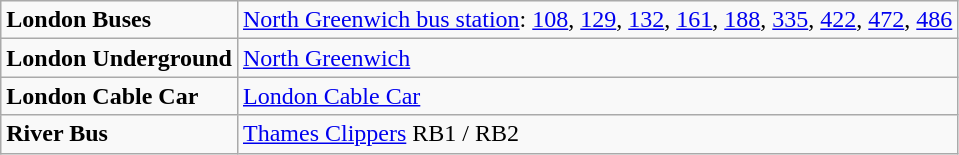<table class="wikitable" style="float:left;">
<tr>
<td><strong>London Buses</strong></td>
<td><a href='#'>North Greenwich bus station</a>: <a href='#'>108</a>, <a href='#'>129</a>, <a href='#'>132</a>, <a href='#'>161</a>, <a href='#'>188</a>, <a href='#'>335</a>, <a href='#'>422</a>, <a href='#'>472</a>, <a href='#'>486</a></td>
</tr>
<tr>
<td><strong>London Underground</strong></td>
<td><a href='#'>North Greenwich</a> </td>
</tr>
<tr>
<td><strong>London Cable Car</strong></td>
<td><a href='#'>London Cable Car</a> </td>
</tr>
<tr>
<td><strong>River Bus</strong></td>
<td><a href='#'>Thames Clippers</a> RB1 / RB2</td>
</tr>
</table>
